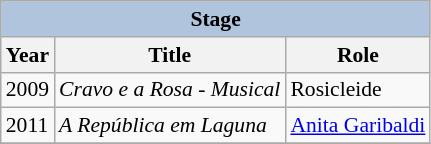<table class="wikitable" style="font-size: 90%;">
<tr>
<th colspan="4" style="background: LightSteelBlue;">Stage</th>
</tr>
<tr>
<th>Year</th>
<th>Title</th>
<th>Role</th>
</tr>
<tr>
<td>2009</td>
<td><em>Cravo e a Rosa - Musical</em></td>
<td>Rosicleide</td>
</tr>
<tr>
<td>2011</td>
<td><em>A República em Laguna</em></td>
<td><a href='#'>Anita Garibaldi</a></td>
</tr>
<tr>
</tr>
</table>
